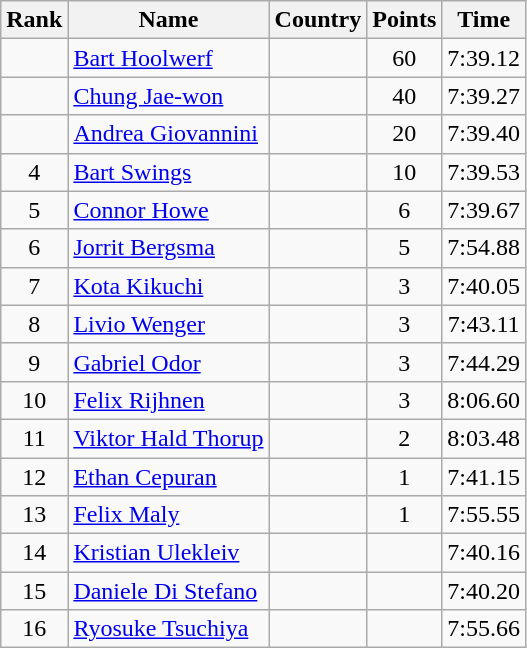<table class="wikitable sortable" style="text-align:center">
<tr>
<th>Rank</th>
<th>Name</th>
<th>Country</th>
<th>Points</th>
<th>Time</th>
</tr>
<tr>
<td></td>
<td align=left><a href='#'>Bart Hoolwerf</a></td>
<td align=left></td>
<td>60</td>
<td>7:39.12</td>
</tr>
<tr>
<td></td>
<td align=left><a href='#'>Chung Jae-won</a></td>
<td align=left></td>
<td>40</td>
<td>7:39.27</td>
</tr>
<tr>
<td></td>
<td align=left><a href='#'>Andrea Giovannini</a></td>
<td align=left></td>
<td>20</td>
<td>7:39.40</td>
</tr>
<tr>
<td>4</td>
<td align=left><a href='#'>Bart Swings</a></td>
<td align=left></td>
<td>10</td>
<td>7:39.53</td>
</tr>
<tr>
<td>5</td>
<td align=left><a href='#'>Connor Howe</a></td>
<td align=left></td>
<td>6</td>
<td>7:39.67</td>
</tr>
<tr>
<td>6</td>
<td align=left><a href='#'>Jorrit Bergsma</a></td>
<td align=left></td>
<td>5</td>
<td>7:54.88</td>
</tr>
<tr>
<td>7</td>
<td align=left><a href='#'>Kota Kikuchi</a></td>
<td align=left></td>
<td>3</td>
<td>7:40.05</td>
</tr>
<tr>
<td>8</td>
<td align=left><a href='#'>Livio Wenger</a></td>
<td align=left></td>
<td>3</td>
<td>7:43.11</td>
</tr>
<tr>
<td>9</td>
<td align=left><a href='#'>Gabriel Odor</a></td>
<td align=left></td>
<td>3</td>
<td>7:44.29</td>
</tr>
<tr>
<td>10</td>
<td align=left><a href='#'>Felix Rijhnen</a></td>
<td align=left></td>
<td>3</td>
<td>8:06.60</td>
</tr>
<tr>
<td>11</td>
<td align=left><a href='#'>Viktor Hald Thorup</a></td>
<td align=left></td>
<td>2</td>
<td>8:03.48</td>
</tr>
<tr>
<td>12</td>
<td align=left><a href='#'>Ethan Cepuran</a></td>
<td align=left></td>
<td>1</td>
<td>7:41.15</td>
</tr>
<tr>
<td>13</td>
<td align=left><a href='#'>Felix Maly</a></td>
<td align=left></td>
<td>1</td>
<td>7:55.55</td>
</tr>
<tr>
<td>14</td>
<td align=left><a href='#'>Kristian Ulekleiv</a></td>
<td align=left></td>
<td></td>
<td>7:40.16</td>
</tr>
<tr>
<td>15</td>
<td align=left><a href='#'>Daniele Di Stefano</a></td>
<td align=left></td>
<td></td>
<td>7:40.20</td>
</tr>
<tr>
<td>16</td>
<td align=left><a href='#'>Ryosuke Tsuchiya</a></td>
<td align=left></td>
<td></td>
<td>7:55.66</td>
</tr>
</table>
